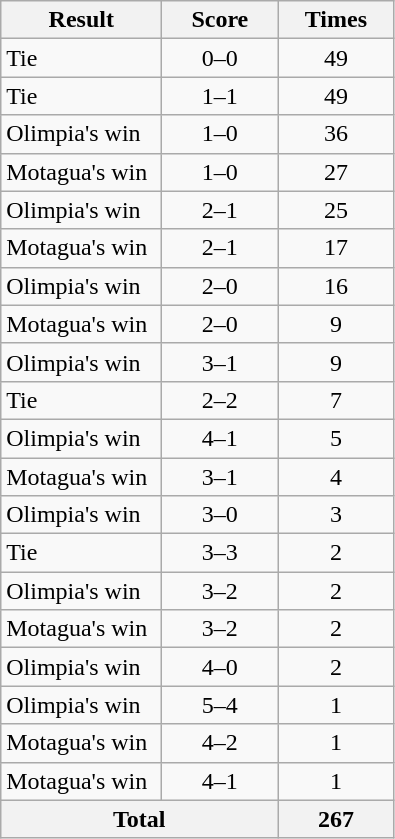<table class="wikitable">
<tr>
<th width="100">Result</th>
<th width="70">Score</th>
<th width="70">Times</th>
</tr>
<tr>
<td>Tie</td>
<td align="center">0–0</td>
<td align="center">49</td>
</tr>
<tr>
<td>Tie</td>
<td align="center">1–1</td>
<td align="center">49</td>
</tr>
<tr>
<td>Olimpia's win</td>
<td align="center">1–0</td>
<td align="center">36</td>
</tr>
<tr>
<td>Motagua's win</td>
<td align="center">1–0</td>
<td align="center">27</td>
</tr>
<tr>
<td>Olimpia's win</td>
<td align="center">2–1</td>
<td align="center">25</td>
</tr>
<tr>
<td>Motagua's win</td>
<td align="center">2–1</td>
<td align="center">17</td>
</tr>
<tr>
<td>Olimpia's win</td>
<td align="center">2–0</td>
<td align="center">16</td>
</tr>
<tr>
<td>Motagua's win</td>
<td align="center">2–0</td>
<td align="center">9</td>
</tr>
<tr>
<td>Olimpia's win</td>
<td align="center">3–1</td>
<td align="center">9</td>
</tr>
<tr>
<td>Tie</td>
<td align="center">2–2</td>
<td align="center">7</td>
</tr>
<tr>
<td>Olimpia's win</td>
<td align="center">4–1</td>
<td align="center">5</td>
</tr>
<tr>
<td>Motagua's win</td>
<td align="center">3–1</td>
<td align="center">4</td>
</tr>
<tr>
<td>Olimpia's win</td>
<td align="center">3–0</td>
<td align="center">3</td>
</tr>
<tr>
<td>Tie</td>
<td align="center">3–3</td>
<td align="center">2</td>
</tr>
<tr>
<td>Olimpia's win</td>
<td align="center">3–2</td>
<td align="center">2</td>
</tr>
<tr>
<td>Motagua's win</td>
<td align="center">3–2</td>
<td align="center">2</td>
</tr>
<tr>
<td>Olimpia's win</td>
<td align="center">4–0</td>
<td align="center">2</td>
</tr>
<tr>
<td>Olimpia's win</td>
<td align="center">5–4</td>
<td align="center">1</td>
</tr>
<tr>
<td>Motagua's win</td>
<td align="center">4–2</td>
<td align="center">1</td>
</tr>
<tr>
<td>Motagua's win</td>
<td align="center">4–1</td>
<td align="center">1</td>
</tr>
<tr>
<th colspan="2">Total</th>
<th>267</th>
</tr>
</table>
